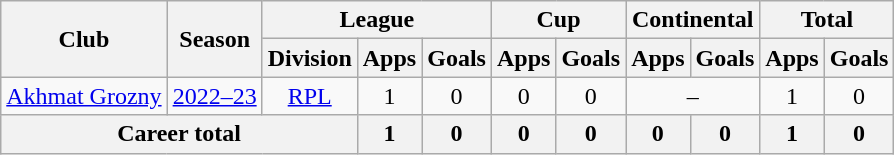<table class="wikitable" style="text-align:center">
<tr>
<th rowspan="2">Club</th>
<th rowspan="2">Season</th>
<th colspan="3">League</th>
<th colspan="2">Cup</th>
<th colspan="2">Continental</th>
<th colspan="2">Total</th>
</tr>
<tr>
<th>Division</th>
<th>Apps</th>
<th>Goals</th>
<th>Apps</th>
<th>Goals</th>
<th>Apps</th>
<th>Goals</th>
<th>Apps</th>
<th>Goals</th>
</tr>
<tr>
<td><a href='#'>Akhmat Grozny</a></td>
<td><a href='#'>2022–23</a></td>
<td><a href='#'>RPL</a></td>
<td>1</td>
<td>0</td>
<td>0</td>
<td>0</td>
<td colspan="2">–</td>
<td>1</td>
<td>0</td>
</tr>
<tr>
<th colspan="3">Career total</th>
<th>1</th>
<th>0</th>
<th>0</th>
<th>0</th>
<th>0</th>
<th>0</th>
<th>1</th>
<th>0</th>
</tr>
</table>
